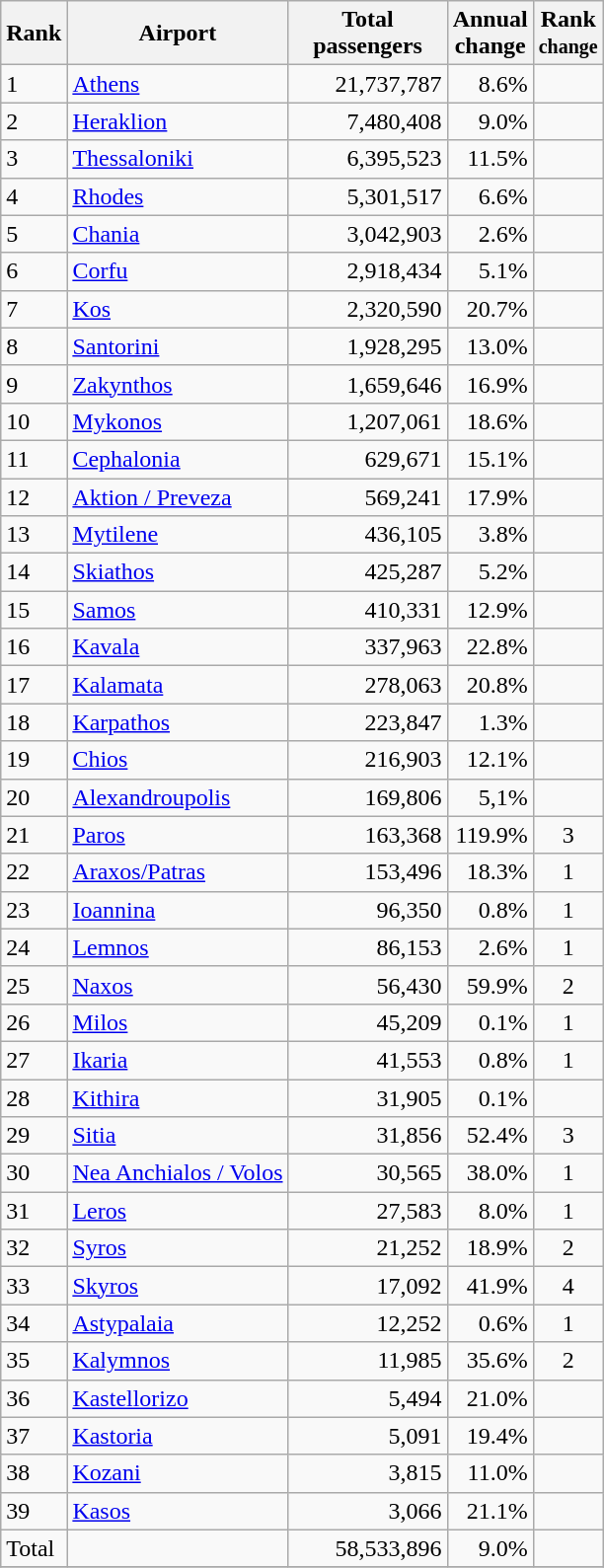<table class="wikitable">
<tr>
<th>Rank</th>
<th>Airport</th>
<th style="width:100px">Total<br>passengers</th>
<th>Annual<br>change</th>
<th>Rank<br><small>change</small></th>
</tr>
<tr>
<td>1</td>
<td><a href='#'>Athens</a></td>
<td align="right">21,737,787</td>
<td align="right">8.6%</td>
<td align="center"></td>
</tr>
<tr>
<td>2</td>
<td><a href='#'>Heraklion</a></td>
<td align="right">7,480,408</td>
<td align="right">9.0%</td>
<td align="center"></td>
</tr>
<tr>
<td>3</td>
<td><a href='#'>Thessaloniki</a></td>
<td align="right">6,395,523</td>
<td align="right">11.5%</td>
<td align="center"></td>
</tr>
<tr>
<td>4</td>
<td><a href='#'>Rhodes</a></td>
<td align="right">5,301,517</td>
<td align="right">6.6%</td>
<td align="center"></td>
</tr>
<tr>
<td>5</td>
<td><a href='#'>Chania</a></td>
<td align="right">3,042,903</td>
<td align="right">2.6%</td>
<td align="center"></td>
</tr>
<tr>
<td>6</td>
<td><a href='#'>Corfu</a></td>
<td align="right">2,918,434</td>
<td align="right">5.1%</td>
<td align="center"></td>
</tr>
<tr>
<td>7</td>
<td><a href='#'>Kos</a></td>
<td align="right">2,320,590</td>
<td align="right">20.7%</td>
<td align="center"></td>
</tr>
<tr>
<td>8</td>
<td><a href='#'>Santorini</a></td>
<td align="right">1,928,295</td>
<td align="right">13.0%</td>
<td align="center"></td>
</tr>
<tr>
<td>9</td>
<td><a href='#'>Zakynthos</a></td>
<td align="right">1,659,646</td>
<td align="right">16.9%</td>
<td align="center"></td>
</tr>
<tr>
<td>10</td>
<td><a href='#'>Mykonos</a></td>
<td align="right">1,207,061</td>
<td align="right">18.6%</td>
<td align="center"></td>
</tr>
<tr>
<td>11</td>
<td><a href='#'>Cephalonia</a></td>
<td align="right">629,671</td>
<td align="right">15.1%</td>
<td align="center"></td>
</tr>
<tr>
<td>12</td>
<td><a href='#'>Aktion / Preveza</a></td>
<td align="right">569,241</td>
<td align="right">17.9%</td>
<td align="center"></td>
</tr>
<tr>
<td>13</td>
<td><a href='#'>Mytilene</a></td>
<td align="right">436,105</td>
<td align="right">3.8%</td>
<td align="center"></td>
</tr>
<tr>
<td>14</td>
<td><a href='#'>Skiathos</a></td>
<td align="right">425,287</td>
<td align="right">5.2%</td>
<td align="center"></td>
</tr>
<tr>
<td>15</td>
<td><a href='#'>Samos</a></td>
<td align="right">410,331</td>
<td align="right">12.9%</td>
<td align="center"></td>
</tr>
<tr>
<td>16</td>
<td><a href='#'>Kavala</a></td>
<td align="right">337,963</td>
<td align="right">22.8%</td>
<td align="center"></td>
</tr>
<tr>
<td>17</td>
<td><a href='#'>Kalamata</a></td>
<td align="right">278,063</td>
<td align="right">20.8%</td>
<td align="center"></td>
</tr>
<tr>
<td>18</td>
<td><a href='#'>Karpathos</a></td>
<td align="right">223,847</td>
<td align="right">1.3%</td>
<td align="center"></td>
</tr>
<tr>
<td>19</td>
<td><a href='#'>Chios</a></td>
<td align="right">216,903</td>
<td align="right">12.1%</td>
<td align="center"></td>
</tr>
<tr>
<td>20</td>
<td><a href='#'>Alexandroupolis</a></td>
<td align="right">169,806</td>
<td align="right">5,1%</td>
<td align="center"></td>
</tr>
<tr>
<td>21</td>
<td><a href='#'>Paros</a></td>
<td align="right">163,368</td>
<td align="right">119.9%</td>
<td align="center">3</td>
</tr>
<tr>
<td>22</td>
<td><a href='#'>Araxos/Patras</a></td>
<td align="right">153,496</td>
<td align="right">18.3%</td>
<td align="center">1</td>
</tr>
<tr>
<td>23</td>
<td><a href='#'>Ioannina</a></td>
<td align="right">96,350</td>
<td align="right">0.8%</td>
<td align="center">1</td>
</tr>
<tr>
<td>24</td>
<td><a href='#'>Lemnos</a></td>
<td align="right">86,153</td>
<td align="right">2.6%</td>
<td align="center">1</td>
</tr>
<tr>
<td>25</td>
<td><a href='#'>Naxos</a></td>
<td align="right">56,430</td>
<td align="right">59.9%</td>
<td align="center">2</td>
</tr>
<tr>
<td>26</td>
<td><a href='#'>Milos</a></td>
<td align="right">45,209</td>
<td align="right">0.1%</td>
<td align="center">1</td>
</tr>
<tr>
<td>27</td>
<td><a href='#'>Ikaria</a></td>
<td align="right">41,553</td>
<td align="right">0.8%</td>
<td align="center">1</td>
</tr>
<tr>
<td>28</td>
<td><a href='#'>Kithira</a></td>
<td align="right">31,905</td>
<td align="right">0.1%</td>
<td align="center"></td>
</tr>
<tr>
<td>29</td>
<td><a href='#'>Sitia</a></td>
<td align="right">31,856</td>
<td align="right">52.4%</td>
<td align="center">3</td>
</tr>
<tr>
<td>30</td>
<td><a href='#'>Nea Anchialos / Volos</a></td>
<td align="right">30,565</td>
<td align="right">38.0%</td>
<td align="center">1</td>
</tr>
<tr>
<td>31</td>
<td><a href='#'>Leros</a></td>
<td align="right">27,583</td>
<td align="right">8.0%</td>
<td align="center">1</td>
</tr>
<tr>
<td>32</td>
<td><a href='#'>Syros</a></td>
<td align="right">21,252</td>
<td align="right">18.9%</td>
<td align="center">2</td>
</tr>
<tr>
<td>33</td>
<td><a href='#'>Skyros</a></td>
<td align="right">17,092</td>
<td align="right">41.9%</td>
<td align="center">4</td>
</tr>
<tr>
<td>34</td>
<td><a href='#'>Astypalaia</a></td>
<td align="right">12,252</td>
<td align="right">0.6%</td>
<td align="center">1</td>
</tr>
<tr>
<td>35</td>
<td><a href='#'>Kalymnos</a></td>
<td align="right">11,985</td>
<td align="right">35.6%</td>
<td align="center">2</td>
</tr>
<tr>
<td>36</td>
<td><a href='#'>Kastellorizo</a></td>
<td align="right">5,494</td>
<td align="right">21.0%</td>
<td align="center"></td>
</tr>
<tr>
<td>37</td>
<td><a href='#'>Kastoria</a></td>
<td align="right">5,091</td>
<td align="right">19.4%</td>
<td align="center"></td>
</tr>
<tr>
<td>38</td>
<td><a href='#'>Kozani</a></td>
<td align="right">3,815</td>
<td align="right">11.0%</td>
<td align="center"></td>
</tr>
<tr>
<td>39</td>
<td><a href='#'>Kasos</a></td>
<td align="right">3,066</td>
<td align="right">21.1%</td>
<td align="center"></td>
</tr>
<tr>
<td>Total</td>
<td></td>
<td align="right">58,533,896</td>
<td align="right">9.0%</td>
<td></td>
</tr>
<tr>
</tr>
</table>
